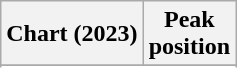<table class="wikitable sortable plainrowheaders" style="text-align:center">
<tr>
<th scope="col">Chart (2023)</th>
<th scope="col">Peak<br>position</th>
</tr>
<tr>
</tr>
<tr>
</tr>
<tr>
</tr>
<tr>
</tr>
<tr>
</tr>
</table>
